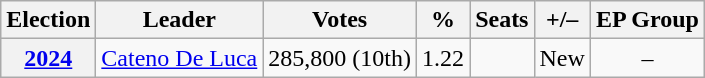<table class="wikitable" style="text-align:center">
<tr>
<th>Election</th>
<th>Leader</th>
<th>Votes</th>
<th>%</th>
<th>Seats</th>
<th>+/–</th>
<th>EP Group</th>
</tr>
<tr>
<th><a href='#'>2024</a></th>
<td><a href='#'>Cateno De Luca</a></td>
<td>285,800 (10th)</td>
<td>1.22</td>
<td></td>
<td>New</td>
<td>–</td>
</tr>
</table>
